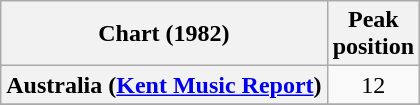<table class="wikitable plainrowheaders" style="text-align:center;">
<tr>
<th>Chart (1982)</th>
<th>Peak<br>position</th>
</tr>
<tr>
<th scope="row">Australia (<a href='#'>Kent Music Report</a>)</th>
<td>12</td>
</tr>
<tr>
</tr>
</table>
